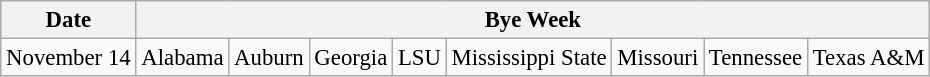<table class="wikitable" style="font-size:95%;">
<tr>
<th>Date</th>
<th colspan="8">Bye Week</th>
</tr>
<tr>
<td>November 14</td>
<td>Alabama</td>
<td>Auburn</td>
<td>Georgia</td>
<td>LSU</td>
<td>Mississippi State</td>
<td>Missouri</td>
<td>Tennessee</td>
<td>Texas A&M</td>
</tr>
</table>
